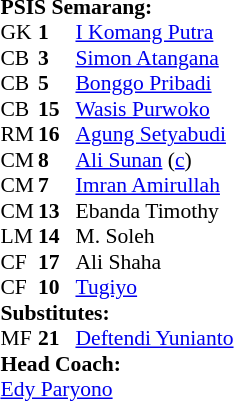<table cellspacing="0" cellpadding="0" style="font-size:90%; margin:auto;">
<tr>
<td colspan="4"><strong>PSIS Semarang:</strong></td>
</tr>
<tr>
<th width="25"></th>
<th width="25"></th>
</tr>
<tr>
<td>GK</td>
<td><strong>1</strong></td>
<td> <a href='#'>I Komang Putra</a></td>
</tr>
<tr>
<td>CB</td>
<td><strong>3</strong></td>
<td> <a href='#'>Simon Atangana</a></td>
</tr>
<tr>
<td>CB</td>
<td><strong>5</strong></td>
<td> <a href='#'>Bonggo Pribadi</a></td>
</tr>
<tr>
<td>CB</td>
<td><strong>15</strong></td>
<td> <a href='#'>Wasis Purwoko</a></td>
</tr>
<tr>
<td>RM</td>
<td><strong>16</strong></td>
<td> <a href='#'>Agung Setyabudi</a></td>
</tr>
<tr>
<td>CM</td>
<td><strong>8</strong></td>
<td> <a href='#'>Ali Sunan</a> (<a href='#'>c</a>)</td>
<td></td>
</tr>
<tr>
<td>CM</td>
<td><strong>7</strong></td>
<td> <a href='#'>Imran Amirullah</a></td>
<td></td>
<td></td>
</tr>
<tr>
<td>CM</td>
<td><strong>13</strong></td>
<td> Ebanda Timothy</td>
</tr>
<tr>
<td>LM</td>
<td><strong>14</strong></td>
<td> M. Soleh</td>
</tr>
<tr>
<td>CF</td>
<td><strong>17</strong></td>
<td> Ali Shaha</td>
</tr>
<tr>
<td>CF</td>
<td><strong>10</strong></td>
<td> <a href='#'>Tugiyo</a></td>
</tr>
<tr>
<td colspan=3><strong>Substitutes:</strong></td>
</tr>
<tr>
<td>MF</td>
<td><strong>21</strong></td>
<td> <a href='#'>Deftendi Yunianto</a></td>
<td></td>
<td></td>
</tr>
<tr>
<td colspan=3><strong>Head Coach:</strong></td>
</tr>
<tr>
<td colspan="4"> <a href='#'>Edy Paryono</a></td>
</tr>
</table>
